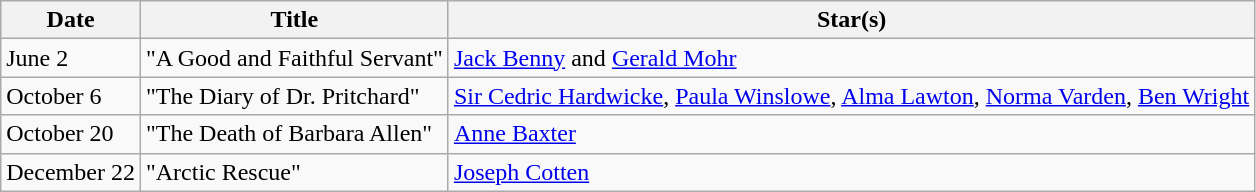<table class="wikitable">
<tr>
<th>Date</th>
<th>Title</th>
<th>Star(s)</th>
</tr>
<tr>
<td>June 2</td>
<td>"A Good and Faithful Servant"</td>
<td><a href='#'>Jack Benny</a> and <a href='#'>Gerald Mohr</a> </td>
</tr>
<tr>
<td>October 6</td>
<td>"The Diary of Dr. Pritchard"</td>
<td><a href='#'>Sir Cedric Hardwicke</a>, <a href='#'>Paula Winslowe</a>, <a href='#'>Alma Lawton</a>, <a href='#'>Norma Varden</a>, <a href='#'>Ben Wright</a></td>
</tr>
<tr>
<td>October 20</td>
<td>"The Death of Barbara Allen"</td>
<td><a href='#'>Anne Baxter</a></td>
</tr>
<tr>
<td>December 22</td>
<td>"Arctic Rescue"</td>
<td><a href='#'>Joseph Cotten</a></td>
</tr>
</table>
